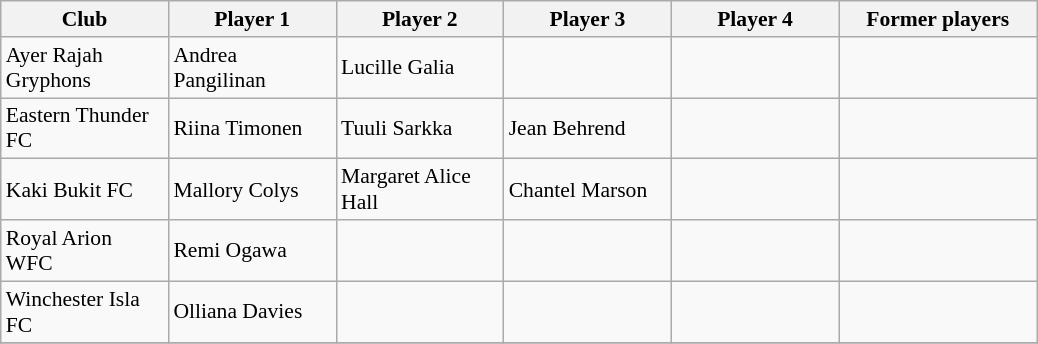<table class="wikitable sortable" style="font-size:90%;">
<tr>
<th style="width:105px;">Club</th>
<th style="width:105px;">Player 1</th>
<th style="width:105px;">Player 2</th>
<th style="width:105px;">Player 3</th>
<th style="width:105px;">Player 4</th>
<th style="width:125px;">Former players</th>
</tr>
<tr>
<td>Ayer Rajah Gryphons</td>
<td> Andrea Pangilinan</td>
<td> Lucille Galia</td>
<td></td>
<td></td>
<td></td>
</tr>
<tr>
<td>Eastern Thunder FC</td>
<td> Riina Timonen</td>
<td> Tuuli Sarkka</td>
<td> Jean Behrend</td>
<td></td>
<td></td>
</tr>
<tr>
<td>Kaki Bukit FC</td>
<td>Mallory Colys</td>
<td>Margaret Alice Hall</td>
<td>Chantel Marson</td>
<td></td>
<td></td>
</tr>
<tr>
<td>Royal Arion WFC</td>
<td> Remi Ogawa</td>
<td></td>
<td></td>
<td></td>
<td></td>
</tr>
<tr>
<td>Winchester Isla FC</td>
<td> Olliana Davies</td>
<td></td>
<td></td>
<td></td>
<td></td>
</tr>
<tr>
</tr>
</table>
